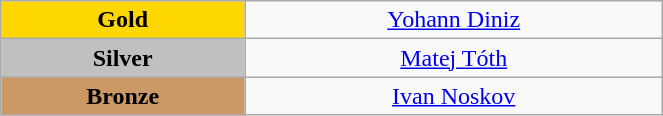<table class="wikitable" style=" text-align:center; " width="35%">
<tr>
<td bgcolor="gold"><strong>Gold</strong></td>
<td><a href='#'>Yohann Diniz</a><br>  <small><em></em></small></td>
</tr>
<tr>
<td bgcolor="silver"><strong>Silver</strong></td>
<td><a href='#'>Matej Tóth</a><br>  <small><em></em></small></td>
</tr>
<tr>
<td bgcolor="CC9966"><strong>Bronze</strong></td>
<td><a href='#'>Ivan Noskov</a><br>  <small><em></em></small></td>
</tr>
</table>
